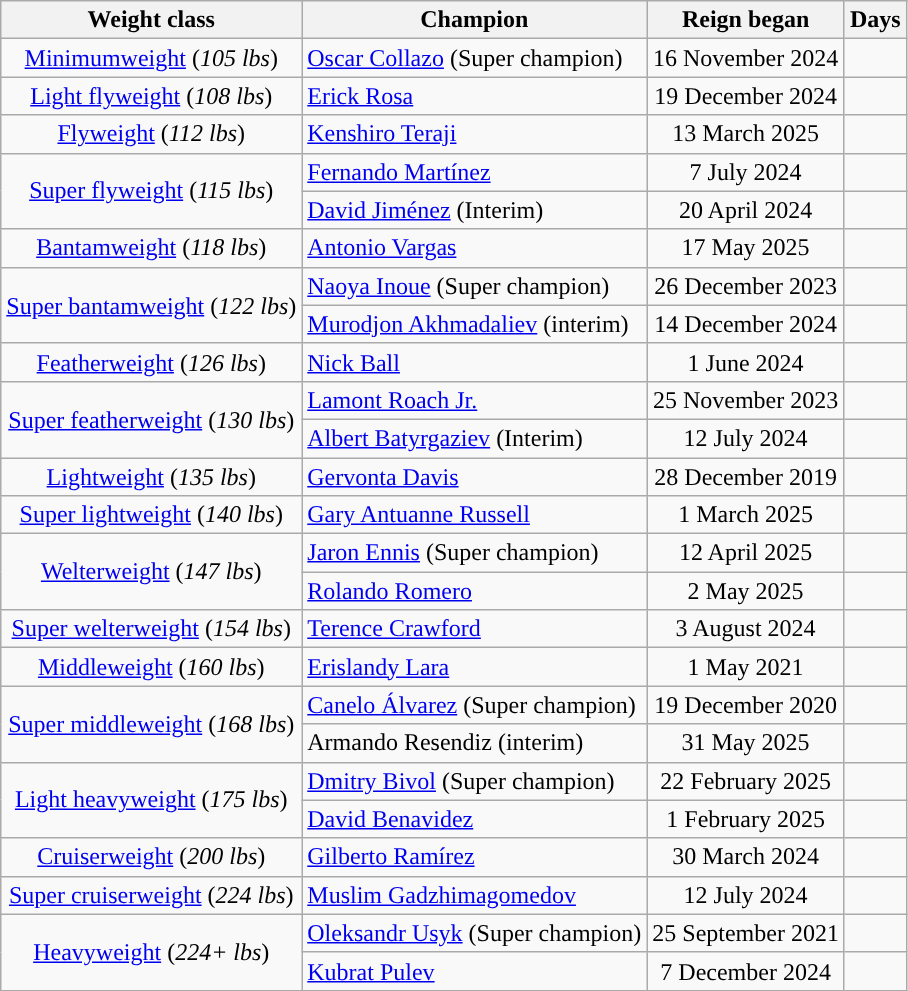<table class="wikitable sortable" style="text-align: center">
<tr>
<th>Weight class</th>
<th>Champion</th>
<th>Reign began</th>
<th>Days</th>
</tr>
<tr>
<td data-sort-value=1><a href='#'>Minimumweight</a> (<em>105 lbs</em>)</td>
<td align=left><a href='#'>Oscar Collazo</a> (Super champion)</td>
<td data-sort-value= >16 November 2024</td>
<td></td>
</tr>
<tr>
<td data-sort-value=2><a href='#'>Light flyweight</a> (<em>108 lbs</em>)</td>
<td align=left><a href='#'>Erick Rosa</a></td>
<td data-sort-value= >19 December 2024</td>
<td></td>
</tr>
<tr>
<td data-sort-value=3><a href='#'>Flyweight</a> (<em>112 lbs</em>)</td>
<td align=left><a href='#'>Kenshiro Teraji</a></td>
<td data-sort-value=>13 March 2025</td>
<td></td>
</tr>
<tr>
<td rowspan=2 data-sort-value=4><a href='#'>Super flyweight</a> (<em>115 lbs</em>)</td>
<td align=left><a href='#'>Fernando Martínez</a></td>
<td data-sort-value= >7 July 2024</td>
<td></td>
</tr>
<tr>
<td align=left><a href='#'>David Jiménez</a> (Interim)</td>
<td data-sort-value= >20 April 2024</td>
<td></td>
</tr>
<tr>
<td data-sort-value=5><a href='#'>Bantamweight</a> (<em>118 lbs</em>)</td>
<td align=left><a href='#'>Antonio Vargas</a></td>
<td data-sort-value= >17 May 2025</td>
<td></td>
</tr>
<tr>
<td rowspan=2 data-sort-value= 6><a href='#'>Super bantamweight</a> (<em>122 lbs</em>)</td>
<td align=left><a href='#'>Naoya Inoue</a> (Super champion)</td>
<td data-sort-value= >26 December 2023</td>
<td></td>
</tr>
<tr>
<td align=left><a href='#'>Murodjon Akhmadaliev</a> (interim)</td>
<td data-sort-value= >14 December 2024</td>
<td></td>
</tr>
<tr>
<td data-sort-value= 7><a href='#'>Featherweight</a> (<em>126 lbs</em>)</td>
<td align=left><a href='#'>Nick Ball</a></td>
<td data-sort-value=>1 June 2024</td>
<td></td>
</tr>
<tr>
<td rowspan=2 data-sort-value=8><a href='#'>Super featherweight</a> (<em>130 lbs</em>)</td>
<td align=left><a href='#'>Lamont Roach Jr.</a></td>
<td data-sort-value=>25 November 2023</td>
<td></td>
</tr>
<tr>
<td align=left><a href='#'>Albert Batyrgaziev</a> (Interim)</td>
<td data-sort-value= >12 July 2024</td>
<td></td>
</tr>
<tr>
<td><a href='#'>Lightweight</a> (<em>135 lbs</em>)</td>
<td align="left"><a href='#'>Gervonta Davis</a></td>
<td>28 December 2019</td>
<td></td>
</tr>
<tr>
<td data-sort-value="10"><a href='#'>Super lightweight</a> (<em>140 lbs</em>)</td>
<td align=left><a href='#'>Gary Antuanne Russell</a></td>
<td data-sort-value= >1 March 2025</td>
<td></td>
</tr>
<tr>
<td rowspan=2 data-sort-value=11><a href='#'>Welterweight</a> (<em>147 lbs</em>)</td>
<td align=left><a href='#'>Jaron Ennis</a> (Super champion)</td>
<td data-sort-value=  >12 April 2025</td>
<td></td>
</tr>
<tr>
<td align=left><a href='#'>Rolando Romero</a></td>
<td data-sort-value= >2 May 2025</td>
<td></td>
</tr>
<tr>
<td data-sort-value=12><a href='#'>Super welterweight</a> (<em>154 lbs</em>)</td>
<td align=left><a href='#'>Terence Crawford</a></td>
<td data-sort-value= >3 August 2024</td>
<td></td>
</tr>
<tr>
<td data-sort-value=13><a href='#'>Middleweight</a> (<em>160 lbs</em>)</td>
<td align=left><a href='#'>Erislandy Lara</a></td>
<td data-sort-value= >1 May 2021</td>
<td></td>
</tr>
<tr>
<td rowspan=2 data-sort-value=14><a href='#'>Super middleweight</a> (<em>168 lbs</em>)</td>
<td align=left><a href='#'>Canelo Álvarez</a> (Super champion)</td>
<td data-sort-value= >19 December 2020</td>
<td></td>
</tr>
<tr>
<td align=left>Armando Resendiz (interim)</td>
<td data-sort-value= >31 May 2025</td>
<td></td>
</tr>
<tr>
<td data-sort-value=15 rowspan=2><a href='#'>Light heavyweight</a> (<em>175 lbs</em>)</td>
<td align=left><a href='#'>Dmitry Bivol</a> (Super champion)</td>
<td data-sort-value= >22 February 2025</td>
<td></td>
</tr>
<tr>
<td align=left><a href='#'>David Benavidez</a></td>
<td data-sort-value= >1 February 2025</td>
<td></td>
</tr>
<tr>
<td data-sort-value=16><a href='#'>Cruiserweight</a> (<em>200 lbs</em>)</td>
<td align=left><a href='#'>Gilberto Ramírez</a></td>
<td data-sort-value= >30 March 2024</td>
<td></td>
</tr>
<tr>
<td data-sort-value=17><a href='#'>Super cruiserweight</a> (<em>224 lbs</em>)</td>
<td align=left><a href='#'>Muslim Gadzhimagomedov</a></td>
<td data-sort-value= >12 July 2024</td>
<td></td>
</tr>
<tr>
<td data-sort-value=17 rowspan=2><a href='#'>Heavyweight</a> (<em>224+ lbs</em>)</td>
<td align=left><a href='#'>Oleksandr Usyk</a> (Super champion)</td>
<td data-sort-value= >25 September 2021</td>
<td></td>
</tr>
<tr>
<td align=left><a href='#'>Kubrat Pulev</a></td>
<td data-sort-value= >7 December 2024</td>
<td></td>
</tr>
</table>
